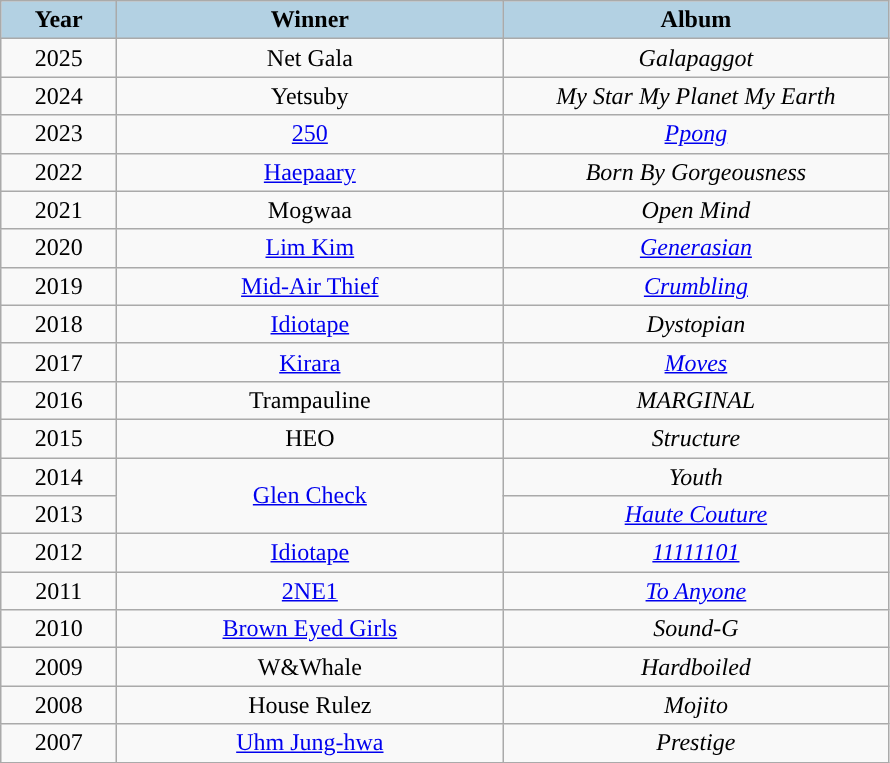<table class="wikitable" style="text-align: center">
<tr>
<th width="70" style="background:#b3d1e3;">Year</th>
<th width="250" style="background:#b3d1e3;">Winner</th>
<th width="250" style="background:#b3d1e3;">Album</th>
</tr>
<tr>
<td>2025</td>
<td>Net Gala</td>
<td><em>Galapaggot</em></td>
</tr>
<tr>
<td>2024</td>
<td>Yetsuby</td>
<td><em>My Star My Planet My Earth</em></td>
</tr>
<tr>
<td>2023</td>
<td><a href='#'>250</a></td>
<td><em><a href='#'>Ppong</a></em></td>
</tr>
<tr>
<td>2022</td>
<td><a href='#'>Haepaary</a></td>
<td><em>Born By Gorgeousness</em></td>
</tr>
<tr>
<td>2021</td>
<td>Mogwaa</td>
<td><em>Open Mind</em></td>
</tr>
<tr>
<td>2020</td>
<td><a href='#'>Lim Kim</a></td>
<td><em><a href='#'>Generasian</a></em></td>
</tr>
<tr>
<td>2019</td>
<td><a href='#'>Mid-Air Thief</a></td>
<td><em><a href='#'>Crumbling</a></em></td>
</tr>
<tr>
<td>2018</td>
<td><a href='#'>Idiotape</a></td>
<td><em>Dystopian</em></td>
</tr>
<tr>
<td>2017</td>
<td><a href='#'>Kirara</a></td>
<td><em><a href='#'>Moves</a></em></td>
</tr>
<tr>
<td>2016</td>
<td>Trampauline</td>
<td><em>MARGINAL</em></td>
</tr>
<tr>
<td>2015</td>
<td>HEO</td>
<td><em>Structure</em></td>
</tr>
<tr>
<td>2014</td>
<td rowspan="2"><a href='#'>Glen Check</a></td>
<td><em>Youth</em></td>
</tr>
<tr>
<td>2013</td>
<td><em><a href='#'>Haute Couture</a></em></td>
</tr>
<tr>
<td>2012</td>
<td><a href='#'>Idiotape</a></td>
<td><em><a href='#'>11111101</a></em></td>
</tr>
<tr>
<td>2011</td>
<td><a href='#'>2NE1</a></td>
<td><em><a href='#'>To Anyone</a></em></td>
</tr>
<tr>
<td>2010</td>
<td><a href='#'>Brown Eyed Girls</a></td>
<td><em>Sound-G</em></td>
</tr>
<tr>
<td>2009</td>
<td>W&Whale</td>
<td><em>Hardboiled</em></td>
</tr>
<tr>
<td>2008</td>
<td>House Rulez</td>
<td><em>Mojito</em></td>
</tr>
<tr>
<td>2007</td>
<td><a href='#'>Uhm Jung-hwa</a></td>
<td><em>Prestige</em></td>
</tr>
</table>
